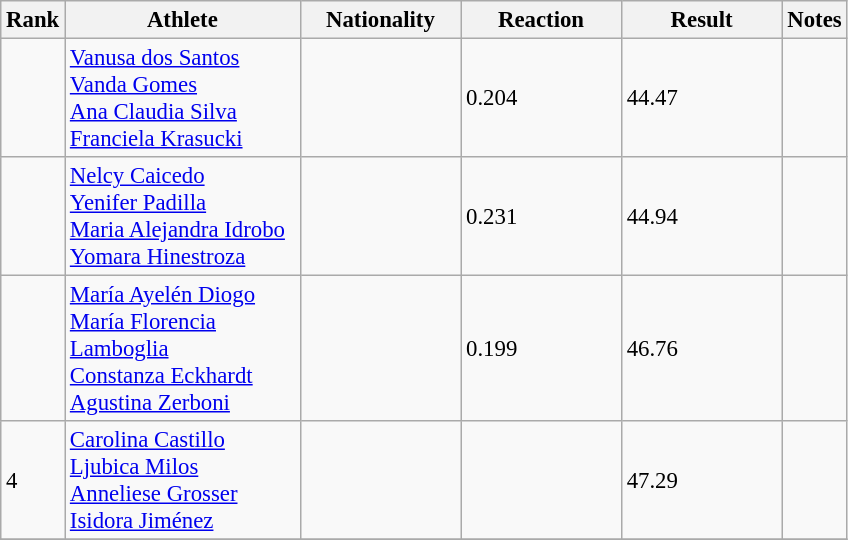<table class="wikitable" style="font-size:95%" style="width:35em;" style="text-align:center">
<tr>
<th>Rank</th>
<th width=150>Athlete</th>
<th width=100>Nationality</th>
<th width=100>Reaction</th>
<th width=100>Result</th>
<th>Notes</th>
</tr>
<tr>
<td></td>
<td align=left><a href='#'>Vanusa dos Santos</a><br><a href='#'>Vanda Gomes</a><br><a href='#'>Ana Claudia Silva</a><br><a href='#'>Franciela Krasucki</a></td>
<td align=left></td>
<td>0.204</td>
<td>44.47</td>
<td></td>
</tr>
<tr>
<td></td>
<td align=left><a href='#'>Nelcy Caicedo</a><br><a href='#'>Yenifer Padilla</a><br><a href='#'>Maria Alejandra Idrobo</a><br><a href='#'>Yomara Hinestroza</a></td>
<td align=left></td>
<td>0.231</td>
<td>44.94</td>
<td></td>
</tr>
<tr>
<td></td>
<td align=left><a href='#'>María Ayelén Diogo</a><br><a href='#'>María Florencia Lamboglia</a><br><a href='#'>Constanza Eckhardt</a><br><a href='#'>Agustina Zerboni</a></td>
<td align=left></td>
<td>0.199</td>
<td>46.76</td>
<td></td>
</tr>
<tr>
<td>4</td>
<td align=left><a href='#'>Carolina Castillo</a><br><a href='#'>Ljubica Milos</a><br><a href='#'>Anneliese Grosser</a><br><a href='#'>Isidora Jiménez</a></td>
<td align=left></td>
<td></td>
<td>47.29</td>
<td></td>
</tr>
<tr>
</tr>
</table>
